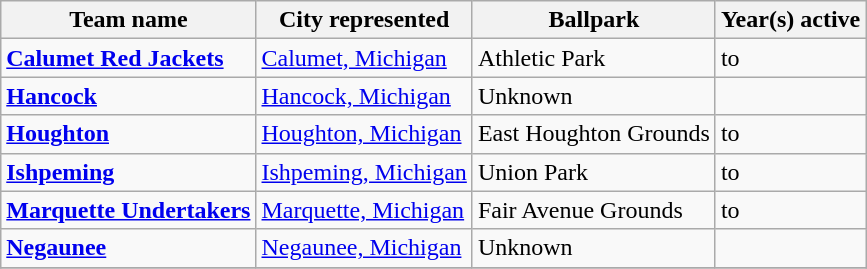<table class="wikitable">
<tr>
<th>Team name</th>
<th>City represented</th>
<th>Ballpark</th>
<th>Year(s) active</th>
</tr>
<tr>
<td><strong><a href='#'>Calumet Red Jackets</a></strong></td>
<td><a href='#'>Calumet, Michigan</a></td>
<td>Athletic Park</td>
<td> to </td>
</tr>
<tr>
<td><strong><a href='#'>Hancock</a></strong></td>
<td><a href='#'>Hancock, Michigan</a></td>
<td>Unknown</td>
<td></td>
</tr>
<tr>
<td><strong><a href='#'>Houghton</a></strong></td>
<td><a href='#'>Houghton, Michigan</a></td>
<td>East Houghton Grounds</td>
<td> to </td>
</tr>
<tr>
<td><strong><a href='#'>Ishpeming</a></strong></td>
<td><a href='#'>Ishpeming, Michigan</a></td>
<td>Union Park</td>
<td> to </td>
</tr>
<tr>
<td><strong><a href='#'>Marquette Undertakers</a></strong></td>
<td><a href='#'>Marquette, Michigan</a></td>
<td>Fair Avenue Grounds</td>
<td> to </td>
</tr>
<tr>
<td><strong><a href='#'>Negaunee</a></strong></td>
<td><a href='#'>Negaunee, Michigan</a></td>
<td>Unknown</td>
<td></td>
</tr>
<tr>
</tr>
</table>
